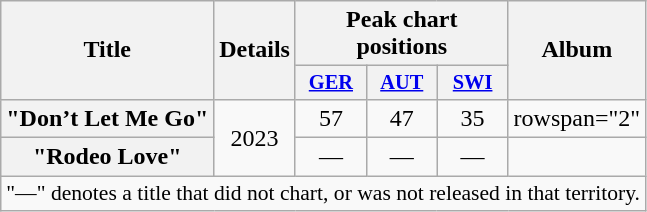<table class="wikitable plainrowheaders" style="text-align:center">
<tr>
<th scope="col" rowspan="2">Title</th>
<th scope="col" rowspan="2">Details</th>
<th scope="col" colspan="3">Peak chart positions</th>
<th scope="col" rowspan="2">Album</th>
</tr>
<tr>
<th scope="col" style="width:3em;font-size:85%"><a href='#'>GER</a><br></th>
<th scope="col" style="width:3em;font-size:85%"><a href='#'>AUT</a><br></th>
<th scope="col" style="width:3em;font-size:85%"><a href='#'>SWI</a><br></th>
</tr>
<tr>
<th scope="row">"Don’t Let Me Go"</th>
<td rowspan="2">2023</td>
<td>57</td>
<td>47</td>
<td>35</td>
<td>rowspan="2" </td>
</tr>
<tr>
<th scope="row">"Rodeo Love"</th>
<td>—</td>
<td>—</td>
<td>—</td>
</tr>
<tr>
<td colspan="10" style="font-size:90%">"—" denotes a title that did not chart, or was not released in that territory.</td>
</tr>
</table>
